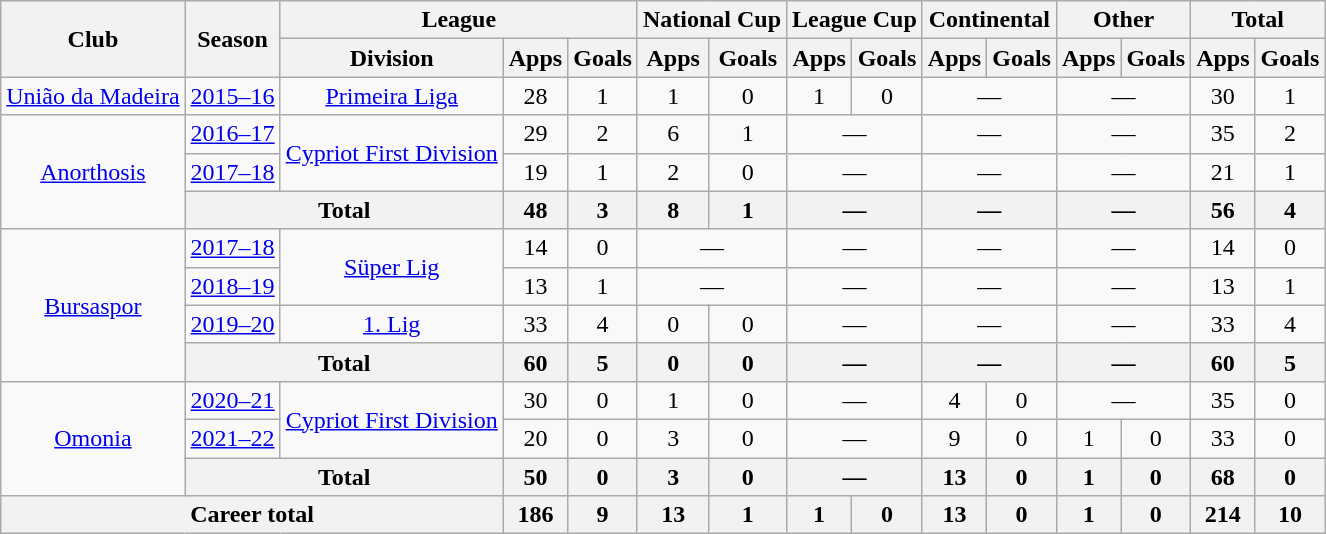<table class="wikitable" style="text-align:center">
<tr>
<th rowspan=2>Club</th>
<th rowspan=2>Season</th>
<th colspan=3>League</th>
<th colspan=2>National Cup</th>
<th colspan=2>League Cup</th>
<th colspan=2>Continental</th>
<th colspan=2>Other</th>
<th colspan=2>Total</th>
</tr>
<tr>
<th>Division</th>
<th>Apps</th>
<th>Goals</th>
<th>Apps</th>
<th>Goals</th>
<th>Apps</th>
<th>Goals</th>
<th>Apps</th>
<th>Goals</th>
<th>Apps</th>
<th>Goals</th>
<th>Apps</th>
<th>Goals</th>
</tr>
<tr>
<td><a href='#'>União da Madeira</a></td>
<td><a href='#'>2015–16</a></td>
<td><a href='#'>Primeira Liga</a></td>
<td>28</td>
<td>1</td>
<td>1</td>
<td>0</td>
<td>1</td>
<td>0</td>
<td colspan="2">—</td>
<td colspan="2">—</td>
<td>30</td>
<td>1</td>
</tr>
<tr>
<td rowspan=3><a href='#'>Anorthosis</a></td>
<td><a href='#'>2016–17</a></td>
<td rowspan=2><a href='#'>Cypriot First Division</a></td>
<td>29</td>
<td>2</td>
<td>6</td>
<td>1</td>
<td colspan="2">—</td>
<td colspan="2">—</td>
<td colspan="2">—</td>
<td>35</td>
<td>2</td>
</tr>
<tr>
<td><a href='#'>2017–18</a></td>
<td>19</td>
<td>1</td>
<td>2</td>
<td>0</td>
<td colspan="2">—</td>
<td colspan="2">—</td>
<td colspan="2">—</td>
<td>21</td>
<td>1</td>
</tr>
<tr>
<th colspan="2">Total</th>
<th>48</th>
<th>3</th>
<th>8</th>
<th>1</th>
<th colspan="2">—</th>
<th colspan="2">—</th>
<th colspan="2">—</th>
<th>56</th>
<th>4</th>
</tr>
<tr>
<td rowspan=4><a href='#'>Bursaspor</a></td>
<td><a href='#'>2017–18</a></td>
<td rowspan=2><a href='#'>Süper Lig</a></td>
<td>14</td>
<td>0</td>
<td colspan="2">—</td>
<td colspan="2">—</td>
<td colspan="2">—</td>
<td colspan="2">—</td>
<td>14</td>
<td>0</td>
</tr>
<tr>
<td><a href='#'>2018–19</a></td>
<td>13</td>
<td>1</td>
<td colspan="2">—</td>
<td colspan="2">—</td>
<td colspan="2">—</td>
<td colspan="2">—</td>
<td>13</td>
<td>1</td>
</tr>
<tr>
<td><a href='#'>2019–20</a></td>
<td><a href='#'>1. Lig</a></td>
<td>33</td>
<td>4</td>
<td>0</td>
<td>0</td>
<td colspan="2">—</td>
<td colspan="2">—</td>
<td colspan="2">—</td>
<td>33</td>
<td>4</td>
</tr>
<tr>
<th colspan="2">Total</th>
<th>60</th>
<th>5</th>
<th>0</th>
<th>0</th>
<th colspan="2">—</th>
<th colspan="2">—</th>
<th colspan="2">—</th>
<th>60</th>
<th>5</th>
</tr>
<tr>
<td rowspan="3"><a href='#'>Omonia</a></td>
<td><a href='#'>2020–21</a></td>
<td rowspan="2"><a href='#'>Cypriot First Division</a></td>
<td>30</td>
<td>0</td>
<td>1</td>
<td>0</td>
<td colspan="2">—</td>
<td>4</td>
<td>0</td>
<td colspan="2">—</td>
<td>35</td>
<td>0</td>
</tr>
<tr>
<td><a href='#'>2021–22</a></td>
<td>20</td>
<td>0</td>
<td>3</td>
<td>0</td>
<td colspan="2">—</td>
<td>9</td>
<td>0</td>
<td>1</td>
<td>0</td>
<td>33</td>
<td>0</td>
</tr>
<tr>
<th colspan="2">Total</th>
<th>50</th>
<th>0</th>
<th>3</th>
<th>0</th>
<th colspan="2">—</th>
<th>13</th>
<th>0</th>
<th>1</th>
<th>0</th>
<th>68</th>
<th>0</th>
</tr>
<tr>
<th colspan="3">Career total</th>
<th>186</th>
<th>9</th>
<th>13</th>
<th>1</th>
<th>1</th>
<th>0</th>
<th>13</th>
<th>0</th>
<th>1</th>
<th>0</th>
<th>214</th>
<th>10</th>
</tr>
</table>
